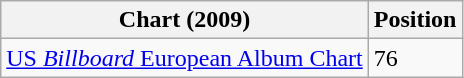<table class="wikitable" border="1">
<tr>
<th>Chart (2009)</th>
<th>Position</th>
</tr>
<tr>
<td><a href='#'>US <em>Billboard</em> European Album Chart</a></td>
<td>76</td>
</tr>
</table>
